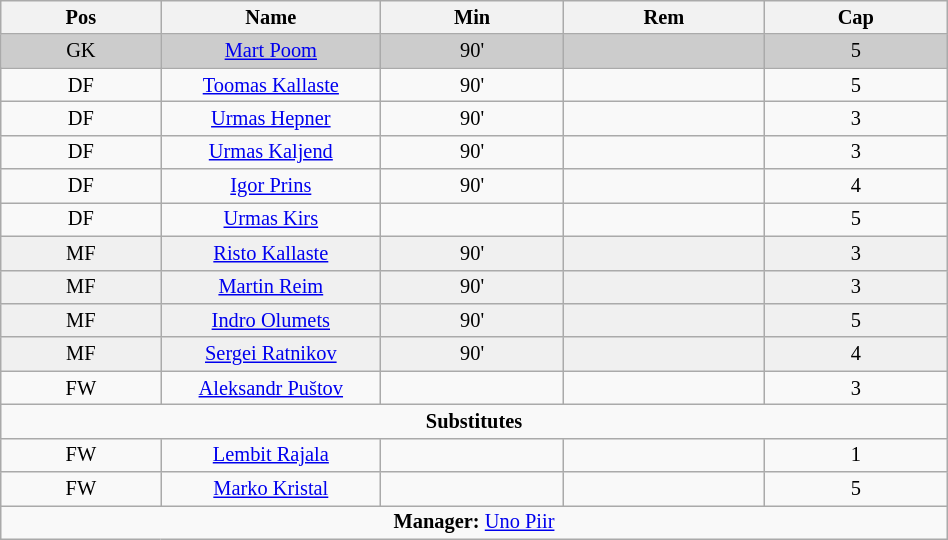<table class="wikitable collapsible collapsed" align="center" style="font-size:85%; text-align:center;" width="50%">
<tr>
<th>Pos</th>
<th width=140>Name</th>
<th>Min</th>
<th>Rem</th>
<th>Cap</th>
</tr>
<tr bgcolor="cccccc">
<td>GK</td>
<td><a href='#'>Mart Poom</a></td>
<td>90'</td>
<td></td>
<td>5</td>
</tr>
<tr>
<td>DF</td>
<td><a href='#'>Toomas Kallaste</a></td>
<td>90'</td>
<td></td>
<td>5</td>
</tr>
<tr>
<td>DF</td>
<td><a href='#'>Urmas Hepner</a></td>
<td>90'</td>
<td></td>
<td>3</td>
</tr>
<tr>
<td>DF</td>
<td><a href='#'>Urmas Kaljend</a></td>
<td>90'</td>
<td></td>
<td>3</td>
</tr>
<tr>
<td>DF</td>
<td><a href='#'>Igor Prins</a></td>
<td>90'</td>
<td></td>
<td>4</td>
</tr>
<tr>
<td>DF</td>
<td><a href='#'>Urmas Kirs</a></td>
<td></td>
<td></td>
<td>5</td>
</tr>
<tr bgcolor="#F0F0F0">
<td>MF</td>
<td><a href='#'>Risto Kallaste</a></td>
<td>90'</td>
<td></td>
<td>3</td>
</tr>
<tr bgcolor="#F0F0F0">
<td>MF</td>
<td><a href='#'>Martin Reim</a></td>
<td>90'</td>
<td></td>
<td>3</td>
</tr>
<tr bgcolor="#F0F0F0">
<td>MF</td>
<td><a href='#'>Indro Olumets</a></td>
<td>90'</td>
<td></td>
<td>5</td>
</tr>
<tr bgcolor="#F0F0F0">
<td>MF</td>
<td><a href='#'>Sergei Ratnikov</a></td>
<td>90'</td>
<td></td>
<td>4</td>
</tr>
<tr>
<td>FW</td>
<td><a href='#'>Aleksandr Puštov</a></td>
<td></td>
<td></td>
<td>3</td>
</tr>
<tr>
<td colspan=5 align=center><strong>Substitutes</strong></td>
</tr>
<tr>
<td>FW</td>
<td><a href='#'>Lembit Rajala</a></td>
<td></td>
<td></td>
<td>1</td>
</tr>
<tr>
<td>FW</td>
<td><a href='#'>Marko Kristal</a></td>
<td></td>
<td></td>
<td>5</td>
</tr>
<tr>
<td colspan=5 align=center><strong>Manager:</strong>  <a href='#'>Uno Piir</a></td>
</tr>
</table>
